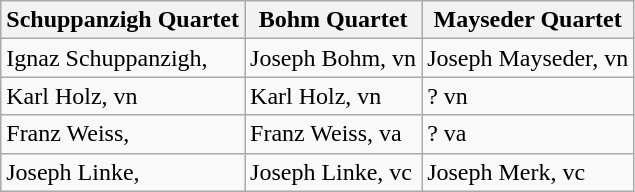<table class="wikitable">
<tr>
<th>Schuppanzigh Quartet</th>
<th>Bohm Quartet</th>
<th>Mayseder Quartet</th>
</tr>
<tr>
<td>Ignaz Schuppanzigh, </td>
<td>Joseph Bohm, vn</td>
<td>Joseph Mayseder, vn</td>
</tr>
<tr>
<td>Karl Holz, vn</td>
<td>Karl Holz, vn</td>
<td>? vn</td>
</tr>
<tr>
<td>Franz Weiss, </td>
<td>Franz Weiss, va</td>
<td>? va</td>
</tr>
<tr>
<td>Joseph Linke, </td>
<td>Joseph Linke, vc</td>
<td>Joseph Merk, vc</td>
</tr>
</table>
